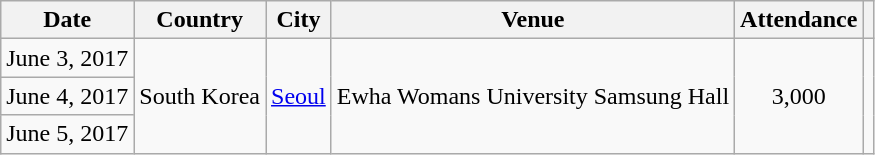<table class="wikitable plainrowheaders" style="text-align:center">
<tr>
<th scope="col">Date</th>
<th scope="col">Country</th>
<th scope="col">City</th>
<th scope="col">Venue</th>
<th scope="col">Attendance</th>
<th scope="col" class="unsortable"></th>
</tr>
<tr>
<td>June 3, 2017</td>
<td rowspan="3">South Korea</td>
<td rowspan="3"><a href='#'>Seoul</a></td>
<td rowspan="3">Ewha Womans University Samsung Hall</td>
<td rowspan="3">3,000</td>
<td rowspan="3"></td>
</tr>
<tr>
<td>June 4, 2017</td>
</tr>
<tr>
<td>June 5, 2017</td>
</tr>
</table>
